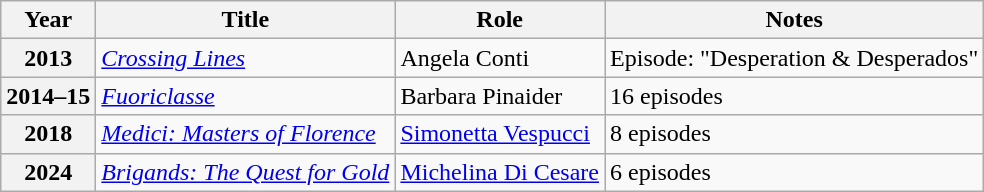<table class="wikitable plainrowheaders sortable">
<tr>
<th scope="col">Year</th>
<th scope="col">Title</th>
<th scope="col">Role</th>
<th scope="col" class="unsortable">Notes</th>
</tr>
<tr>
<th scope="row">2013</th>
<td><em><a href='#'>Crossing Lines</a></em></td>
<td>Angela Conti</td>
<td>Episode: "Desperation & Desperados"</td>
</tr>
<tr>
<th scope="row">2014–15</th>
<td><em><a href='#'>Fuoriclasse</a></em></td>
<td>Barbara Pinaider</td>
<td>16 episodes</td>
</tr>
<tr>
<th scope="row">2018</th>
<td><em><a href='#'>Medici: Masters of Florence</a></em></td>
<td><a href='#'>Simonetta Vespucci</a></td>
<td>8 episodes</td>
</tr>
<tr>
<th scope="row">2024</th>
<td><em><a href='#'>Brigands: The Quest for Gold</a></em></td>
<td><a href='#'>Michelina Di Cesare</a></td>
<td>6 episodes</td>
</tr>
</table>
